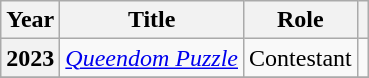<table class="wikitable  plainrowheaders">
<tr>
<th scope="col">Year</th>
<th scope="col">Title</th>
<th scope="col">Role</th>
<th scope="col" class="unsortable"></th>
</tr>
<tr>
<th scope="row">2023</th>
<td><em><a href='#'>Queendom Puzzle</a></em></td>
<td>Contestant</td>
<td></td>
</tr>
<tr>
</tr>
</table>
